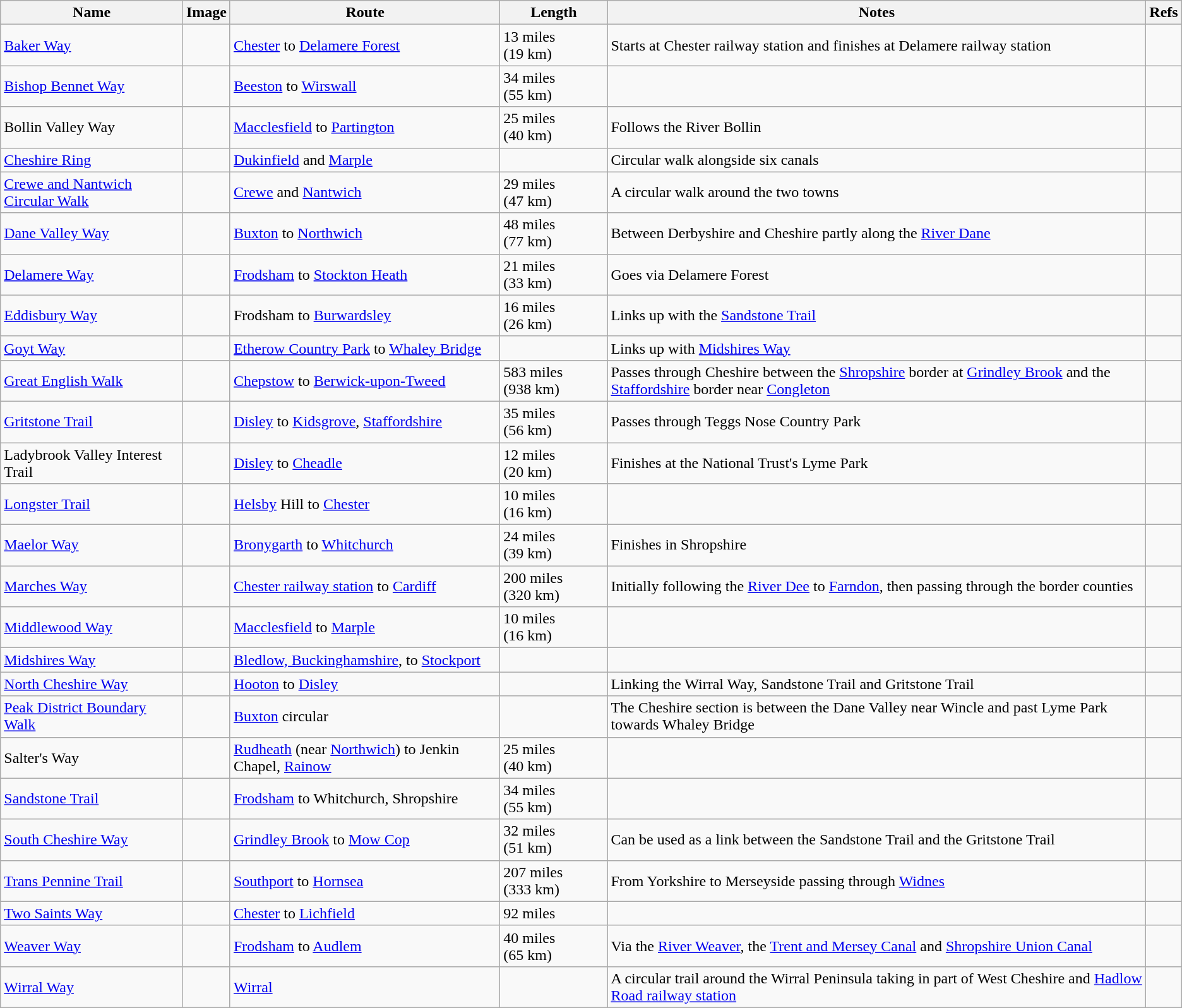<table class="wikitable sortable">
<tr>
<th>Name</th>
<th>Image</th>
<th>Route</th>
<th>Length</th>
<th>Notes</th>
<th>Refs</th>
</tr>
<tr>
<td><a href='#'>Baker Way</a></td>
<td></td>
<td><a href='#'>Chester</a> to <a href='#'>Delamere Forest</a></td>
<td>13 miles (19 km)</td>
<td>Starts at Chester railway station and finishes at Delamere railway station</td>
<td></td>
</tr>
<tr>
<td><a href='#'>Bishop Bennet Way</a></td>
<td></td>
<td><a href='#'>Beeston</a> to <a href='#'>Wirswall</a></td>
<td>34 miles (55 km)</td>
<td></td>
<td></td>
</tr>
<tr>
<td>Bollin Valley Way</td>
<td></td>
<td><a href='#'>Macclesfield</a> to <a href='#'>Partington</a></td>
<td>25 miles (40 km)</td>
<td>Follows the River Bollin</td>
<td></td>
</tr>
<tr>
<td><a href='#'>Cheshire Ring</a></td>
<td></td>
<td><a href='#'>Dukinfield</a> and <a href='#'>Marple</a></td>
<td></td>
<td>Circular walk alongside six canals</td>
<td></td>
</tr>
<tr>
<td><a href='#'>Crewe and Nantwich Circular Walk</a></td>
<td></td>
<td><a href='#'>Crewe</a> and <a href='#'>Nantwich</a></td>
<td>29 miles (47 km)</td>
<td>A circular walk around the two towns</td>
<td></td>
</tr>
<tr>
<td><a href='#'>Dane Valley Way</a></td>
<td></td>
<td><a href='#'>Buxton</a> to <a href='#'>Northwich</a></td>
<td>48 miles<br>(77 km)</td>
<td>Between Derbyshire and Cheshire partly along the <a href='#'>River Dane</a></td>
<td></td>
</tr>
<tr>
<td><a href='#'>Delamere Way</a></td>
<td></td>
<td><a href='#'>Frodsham</a> to <a href='#'>Stockton Heath</a></td>
<td>21 miles (33 km)</td>
<td>Goes via Delamere Forest</td>
<td></td>
</tr>
<tr>
<td><a href='#'>Eddisbury Way</a></td>
<td></td>
<td>Frodsham to <a href='#'>Burwardsley</a></td>
<td>16 miles (26 km)</td>
<td>Links up with the <a href='#'>Sandstone Trail</a></td>
<td></td>
</tr>
<tr>
<td><a href='#'>Goyt Way</a></td>
<td></td>
<td><a href='#'>Etherow Country Park</a> to <a href='#'>Whaley Bridge</a></td>
<td></td>
<td>Links up with <a href='#'>Midshires Way</a></td>
<td></td>
</tr>
<tr>
<td><a href='#'>Great English Walk</a></td>
<td></td>
<td><a href='#'>Chepstow</a> to <a href='#'>Berwick-upon-Tweed</a></td>
<td>583 miles (938 km)</td>
<td>Passes through Cheshire between the <a href='#'>Shropshire</a> border at <a href='#'>Grindley Brook</a> and the <a href='#'>Staffordshire</a> border near <a href='#'>Congleton</a></td>
<td></td>
</tr>
<tr>
<td><a href='#'>Gritstone Trail</a></td>
<td></td>
<td><a href='#'>Disley</a> to <a href='#'>Kidsgrove</a>, <a href='#'>Staffordshire</a></td>
<td>35 miles (56 km)</td>
<td>Passes through Teggs Nose Country Park</td>
<td></td>
</tr>
<tr>
<td>Ladybrook Valley Interest Trail</td>
<td></td>
<td><a href='#'>Disley</a> to <a href='#'>Cheadle</a></td>
<td>12 miles (20 km)</td>
<td>Finishes at the National Trust's Lyme Park</td>
<td></td>
</tr>
<tr>
<td><a href='#'>Longster Trail</a></td>
<td></td>
<td><a href='#'>Helsby</a> Hill to <a href='#'>Chester</a></td>
<td>10 miles (16 km)</td>
<td></td>
<td></td>
</tr>
<tr>
<td><a href='#'>Maelor Way</a></td>
<td></td>
<td><a href='#'>Bronygarth</a> to <a href='#'>Whitchurch</a></td>
<td>24 miles (39 km)</td>
<td>Finishes in Shropshire</td>
<td></td>
</tr>
<tr>
<td><a href='#'>Marches Way</a></td>
<td></td>
<td><a href='#'>Chester railway station</a> to <a href='#'>Cardiff</a></td>
<td>200 miles (320 km)</td>
<td>Initially following the <a href='#'>River Dee</a> to <a href='#'>Farndon</a>, then passing through the border counties</td>
<td></td>
</tr>
<tr>
<td><a href='#'>Middlewood Way</a></td>
<td></td>
<td><a href='#'>Macclesfield</a> to <a href='#'>Marple</a></td>
<td>10 miles (16 km)</td>
<td></td>
<td></td>
</tr>
<tr>
<td><a href='#'>Midshires Way</a></td>
<td></td>
<td><a href='#'>Bledlow, Buckinghamshire</a>, to <a href='#'>Stockport</a></td>
<td></td>
<td></td>
<td></td>
</tr>
<tr>
<td><a href='#'>North Cheshire Way</a></td>
<td></td>
<td><a href='#'>Hooton</a> to <a href='#'>Disley</a></td>
<td></td>
<td>Linking the Wirral Way, Sandstone Trail and Gritstone Trail</td>
<td></td>
</tr>
<tr>
<td><a href='#'>Peak District Boundary Walk</a></td>
<td></td>
<td><a href='#'>Buxton</a> circular</td>
<td></td>
<td>The Cheshire section is between the Dane Valley near Wincle and past Lyme Park towards Whaley Bridge</td>
</tr>
<tr>
<td>Salter's Way</td>
<td></td>
<td><a href='#'>Rudheath</a> (near <a href='#'>Northwich</a>) to Jenkin Chapel, <a href='#'>Rainow</a></td>
<td>25 miles (40 km)</td>
<td></td>
<td></td>
</tr>
<tr>
<td><a href='#'>Sandstone Trail</a></td>
<td></td>
<td><a href='#'>Frodsham</a> to Whitchurch, Shropshire</td>
<td>34 miles (55 km)</td>
<td></td>
<td></td>
</tr>
<tr>
<td><a href='#'>South Cheshire Way</a></td>
<td></td>
<td><a href='#'>Grindley Brook</a> to <a href='#'>Mow Cop</a></td>
<td>32 miles (51 km)</td>
<td>Can be used as a link between the Sandstone Trail and the Gritstone Trail</td>
<td></td>
</tr>
<tr>
<td><a href='#'>Trans Pennine Trail</a></td>
<td></td>
<td><a href='#'>Southport</a> to <a href='#'>Hornsea</a></td>
<td>207 miles (333 km)</td>
<td>From Yorkshire to Merseyside passing through <a href='#'>Widnes</a></td>
<td></td>
</tr>
<tr>
<td><a href='#'>Two Saints Way</a></td>
<td></td>
<td><a href='#'>Chester</a> to <a href='#'>Lichfield</a></td>
<td>92 miles</td>
<td></td>
<td></td>
</tr>
<tr>
<td><a href='#'>Weaver Way</a></td>
<td></td>
<td><a href='#'>Frodsham</a> to <a href='#'>Audlem</a></td>
<td>40 miles (65 km)</td>
<td>Via the <a href='#'>River Weaver</a>, the <a href='#'>Trent and Mersey Canal</a> and <a href='#'>Shropshire Union Canal</a></td>
<td></td>
</tr>
<tr>
<td><a href='#'>Wirral Way</a></td>
<td></td>
<td><a href='#'>Wirral</a></td>
<td></td>
<td>A circular trail around the Wirral Peninsula taking in part of West Cheshire and <a href='#'>Hadlow Road railway station</a></td>
<td></td>
</tr>
</table>
